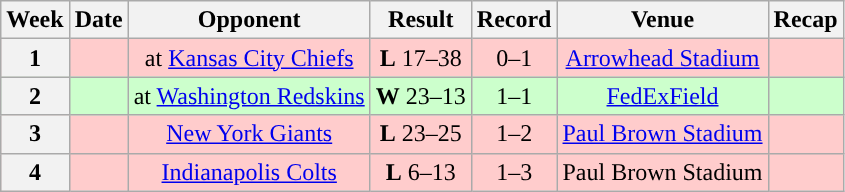<table class="wikitable" style="text-align:center">
<tr>
<th>Week</th>
<th>Date</th>
<th>Opponent</th>
<th>Result</th>
<th>Record</th>
<th>Venue</th>
<th>Recap</th>
</tr>
<tr style="background:#fcc">
<th>1</th>
<td></td>
<td>at <a href='#'>Kansas City Chiefs</a></td>
<td><strong>L</strong> 17–38</td>
<td>0–1</td>
<td><a href='#'>Arrowhead Stadium</a></td>
<td></td>
</tr>
<tr style="background:#cfc">
<th>2</th>
<td></td>
<td>at <a href='#'>Washington Redskins</a></td>
<td><strong>W</strong> 23–13</td>
<td>1–1</td>
<td><a href='#'>FedExField</a></td>
<td></td>
</tr>
<tr style="background:#fcc">
<th>3</th>
<td></td>
<td><a href='#'>New York Giants</a></td>
<td><strong>L</strong> 23–25</td>
<td>1–2</td>
<td><a href='#'>Paul Brown Stadium</a></td>
<td></td>
</tr>
<tr style="background:#fcc">
<th>4</th>
<td></td>
<td><a href='#'>Indianapolis Colts</a></td>
<td><strong>L</strong> 6–13</td>
<td>1–3</td>
<td>Paul Brown Stadium</td>
<td></td>
</tr>
</table>
